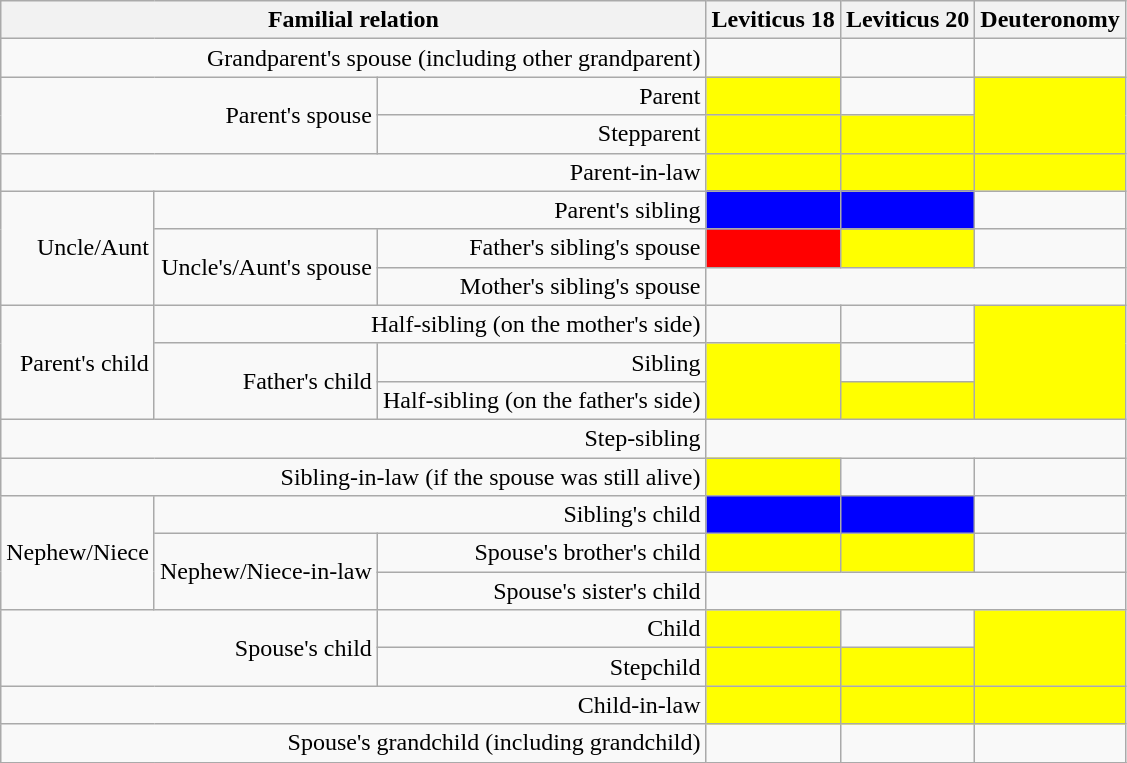<table border="1" class="wikitable" style="text-align:right">
<tr>
<th colspan="3">Familial relation</th>
<th>Leviticus 18</th>
<th>Leviticus 20</th>
<th>Deuteronomy</th>
</tr>
<tr>
<td colspan="3">Grandparent's spouse (including other grandparent)</td>
<td style="background-color:"></td>
<td></td>
<td></td>
</tr>
<tr>
<td colspan="2" rowspan="2">Parent's spouse</td>
<td>Parent</td>
<td style="background-color:yellow"></td>
<td></td>
<td rowspan="2" style="background-color:yellow"></td>
</tr>
<tr>
<td>Stepparent</td>
<td style="background-color: yellow"></td>
<td style="background-color: yellow"></td>
</tr>
<tr>
<td colspan="3">Parent-in-law</td>
<td style="background-color: yellow"></td>
<td style="background-color:yellow"></td>
<td style="background-color:yellow"></td>
</tr>
<tr>
<td rowspan="3">Uncle/Aunt</td>
<td colspan="2">Parent's sibling</td>
<td style="background-color: blue"></td>
<td style="background-color:blue"></td>
<td></td>
</tr>
<tr>
<td rowspan="2">Uncle's/Aunt's spouse</td>
<td>Father's sibling's spouse</td>
<td style="background-color:red"></td>
<td style="background-color:yellow"></td>
<td></td>
</tr>
<tr>
<td>Mother's sibling's spouse</td>
<td colspan="3"></td>
</tr>
<tr>
<td rowspan="3">Parent's child</td>
<td colspan="2">Half-sibling (on the mother's side)</td>
<td></td>
<td></td>
<td rowspan="3" style="background-color: yellow"></td>
</tr>
<tr>
<td rowspan="2">Father's child</td>
<td>Sibling</td>
<td rowspan="2" style="background-color: yellow"></td>
<td></td>
</tr>
<tr>
<td>Half-sibling (on the father's side)</td>
<td style="background-color: yellow"></td>
</tr>
<tr>
<td colspan="3">Step-sibling</td>
<td colspan="3"></td>
</tr>
<tr>
<td colspan="3">Sibling-in-law (if the spouse was still alive)</td>
<td style="background-color: yellow"></td>
<td></td>
<td></td>
</tr>
<tr>
<td rowspan="3">Nephew/Niece</td>
<td colspan="2">Sibling's child</td>
<td style="background-color:blue"></td>
<td style="background-color:blue"></td>
<td></td>
</tr>
<tr>
<td rowspan="2">Nephew/Niece-in-law</td>
<td>Spouse's brother's child</td>
<td style="background-color:yellow"></td>
<td style="background-color:yellow"></td>
<td></td>
</tr>
<tr>
<td>Spouse's sister's child</td>
<td colspan="3"></td>
</tr>
<tr>
<td colspan="2" rowspan="2">Spouse's child</td>
<td>Child</td>
<td style="background-color:yellow"></td>
<td></td>
<td rowspan="2" style="background-color:yellow"></td>
</tr>
<tr>
<td>Stepchild</td>
<td style="background-color: yellow"></td>
<td style="background-color: yellow"></td>
</tr>
<tr>
<td colspan="3">Child-in-law</td>
<td style="background-color: yellow"></td>
<td style="background-color:yellow"></td>
<td style="background-color:yellow"></td>
</tr>
<tr>
<td colspan="3">Spouse's grandchild (including grandchild)</td>
<td style="background-color:"></td>
<td></td>
<td></td>
</tr>
<tr>
</tr>
</table>
